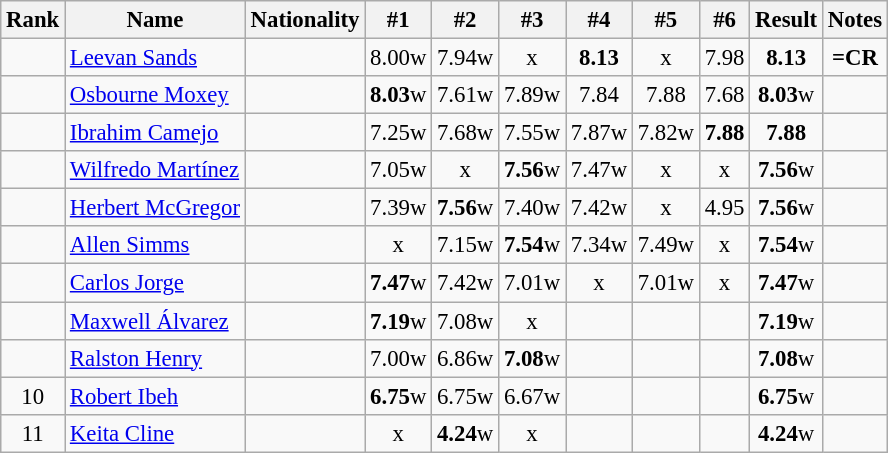<table class="wikitable sortable" style="text-align:center;font-size:95%">
<tr>
<th>Rank</th>
<th>Name</th>
<th>Nationality</th>
<th>#1</th>
<th>#2</th>
<th>#3</th>
<th>#4</th>
<th>#5</th>
<th>#6</th>
<th>Result</th>
<th>Notes</th>
</tr>
<tr>
<td></td>
<td align=left><a href='#'>Leevan Sands</a></td>
<td align=left></td>
<td>8.00w</td>
<td>7.94w</td>
<td>x</td>
<td><strong>8.13</strong></td>
<td>x</td>
<td>7.98</td>
<td><strong>8.13</strong></td>
<td><strong>=CR</strong></td>
</tr>
<tr>
<td></td>
<td align=left><a href='#'>Osbourne Moxey</a></td>
<td align=left></td>
<td><strong>8.03</strong>w</td>
<td>7.61w</td>
<td>7.89w</td>
<td>7.84</td>
<td>7.88</td>
<td>7.68</td>
<td><strong>8.03</strong>w</td>
<td></td>
</tr>
<tr>
<td></td>
<td align=left><a href='#'>Ibrahim Camejo</a></td>
<td align=left></td>
<td>7.25w</td>
<td>7.68w</td>
<td>7.55w</td>
<td>7.87w</td>
<td>7.82w</td>
<td><strong>7.88</strong></td>
<td><strong>7.88</strong></td>
<td></td>
</tr>
<tr>
<td></td>
<td align=left><a href='#'>Wilfredo Martínez</a></td>
<td align=left></td>
<td>7.05w</td>
<td>x</td>
<td><strong>7.56</strong>w</td>
<td>7.47w</td>
<td>x</td>
<td>x</td>
<td><strong>7.56</strong>w</td>
<td></td>
</tr>
<tr>
<td></td>
<td align=left><a href='#'>Herbert McGregor</a></td>
<td align=left></td>
<td>7.39w</td>
<td><strong>7.56</strong>w</td>
<td>7.40w</td>
<td>7.42w</td>
<td>x</td>
<td>4.95</td>
<td><strong>7.56</strong>w</td>
<td></td>
</tr>
<tr>
<td></td>
<td align=left><a href='#'>Allen Simms</a></td>
<td align=left></td>
<td>x</td>
<td>7.15w</td>
<td><strong>7.54</strong>w</td>
<td>7.34w</td>
<td>7.49w</td>
<td>x</td>
<td><strong>7.54</strong>w</td>
<td></td>
</tr>
<tr>
<td></td>
<td align=left><a href='#'>Carlos Jorge</a></td>
<td align=left></td>
<td><strong>7.47</strong>w</td>
<td>7.42w</td>
<td>7.01w</td>
<td>x</td>
<td>7.01w</td>
<td>x</td>
<td><strong>7.47</strong>w</td>
<td></td>
</tr>
<tr>
<td></td>
<td align=left><a href='#'>Maxwell Álvarez</a></td>
<td align=left></td>
<td><strong>7.19</strong>w</td>
<td>7.08w</td>
<td>x</td>
<td></td>
<td></td>
<td></td>
<td><strong>7.19</strong>w</td>
<td></td>
</tr>
<tr>
<td></td>
<td align=left><a href='#'>Ralston Henry</a></td>
<td align=left></td>
<td>7.00w</td>
<td>6.86w</td>
<td><strong>7.08</strong>w</td>
<td></td>
<td></td>
<td></td>
<td><strong>7.08</strong>w</td>
<td></td>
</tr>
<tr>
<td>10</td>
<td align=left><a href='#'>Robert Ibeh</a></td>
<td align=left></td>
<td><strong>6.75</strong>w</td>
<td>6.75w</td>
<td>6.67w</td>
<td></td>
<td></td>
<td></td>
<td><strong>6.75</strong>w</td>
<td></td>
</tr>
<tr>
<td>11</td>
<td align=left><a href='#'>Keita Cline</a></td>
<td align=left></td>
<td>x</td>
<td><strong>4.24</strong>w</td>
<td>x</td>
<td></td>
<td></td>
<td></td>
<td><strong>4.24</strong>w</td>
<td></td>
</tr>
</table>
